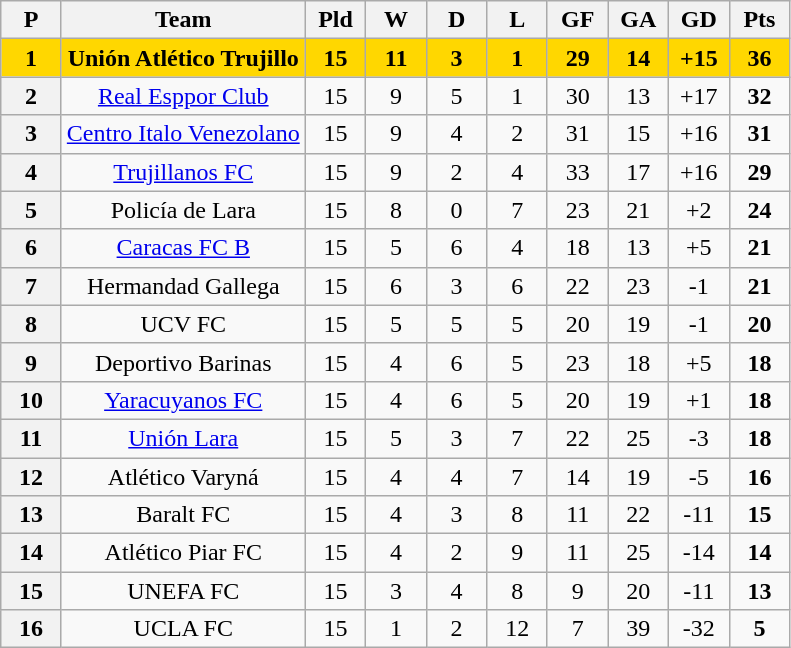<table class="wikitable" style="text-align: center;">
<tr>
<th width=33>P<br></th>
<th>Team<br></th>
<th width=33>Pld<br></th>
<th width=33>W<br></th>
<th width=33>D<br></th>
<th width=33>L<br></th>
<th width=33>GF<br></th>
<th width=33>GA<br></th>
<th width=33>GD<br></th>
<th width=33>Pts<br></th>
</tr>
<tr bgcolor="gold">
<td><strong>1</strong></td>
<td><strong>Unión Atlético Trujillo</strong></td>
<td><strong>15</strong></td>
<td><strong>11</strong></td>
<td><strong>3</strong></td>
<td><strong>1</strong></td>
<td><strong>29</strong></td>
<td><strong>14</strong></td>
<td><strong>+15</strong></td>
<td><strong>36</strong></td>
</tr>
<tr>
<th>2</th>
<td><a href='#'>Real Esppor Club</a></td>
<td>15</td>
<td>9</td>
<td>5</td>
<td>1</td>
<td>30</td>
<td>13</td>
<td>+17</td>
<td><strong>32</strong></td>
</tr>
<tr>
<th>3</th>
<td><a href='#'>Centro Italo Venezolano</a></td>
<td>15</td>
<td>9</td>
<td>4</td>
<td>2</td>
<td>31</td>
<td>15</td>
<td>+16</td>
<td><strong>31</strong></td>
</tr>
<tr>
<th>4</th>
<td><a href='#'>Trujillanos FC</a></td>
<td>15</td>
<td>9</td>
<td>2</td>
<td>4</td>
<td>33</td>
<td>17</td>
<td>+16</td>
<td><strong>29</strong></td>
</tr>
<tr>
<th>5</th>
<td>Policía de Lara</td>
<td>15</td>
<td>8</td>
<td>0</td>
<td>7</td>
<td>23</td>
<td>21</td>
<td>+2</td>
<td><strong>24</strong></td>
</tr>
<tr>
<th>6</th>
<td><a href='#'>Caracas FC B</a></td>
<td>15</td>
<td>5</td>
<td>6</td>
<td>4</td>
<td>18</td>
<td>13</td>
<td>+5</td>
<td><strong>21</strong></td>
</tr>
<tr>
<th>7</th>
<td>Hermandad Gallega</td>
<td>15</td>
<td>6</td>
<td>3</td>
<td>6</td>
<td>22</td>
<td>23</td>
<td>-1</td>
<td><strong>21</strong></td>
</tr>
<tr>
<th>8</th>
<td>UCV FC</td>
<td>15</td>
<td>5</td>
<td>5</td>
<td>5</td>
<td>20</td>
<td>19</td>
<td>-1</td>
<td><strong>20</strong></td>
</tr>
<tr>
<th>9</th>
<td>Deportivo Barinas</td>
<td>15</td>
<td>4</td>
<td>6</td>
<td>5</td>
<td>23</td>
<td>18</td>
<td>+5</td>
<td><strong>18</strong></td>
</tr>
<tr>
<th>10</th>
<td><a href='#'>Yaracuyanos FC</a></td>
<td>15</td>
<td>4</td>
<td>6</td>
<td>5</td>
<td>20</td>
<td>19</td>
<td>+1</td>
<td><strong>18</strong></td>
</tr>
<tr>
<th>11</th>
<td><a href='#'>Unión Lara</a></td>
<td>15</td>
<td>5</td>
<td>3</td>
<td>7</td>
<td>22</td>
<td>25</td>
<td>-3</td>
<td><strong>18</strong></td>
</tr>
<tr>
<th>12</th>
<td>Atlético Varyná</td>
<td>15</td>
<td>4</td>
<td>4</td>
<td>7</td>
<td>14</td>
<td>19</td>
<td>-5</td>
<td><strong>16</strong></td>
</tr>
<tr>
<th>13</th>
<td>Baralt FC</td>
<td>15</td>
<td>4</td>
<td>3</td>
<td>8</td>
<td>11</td>
<td>22</td>
<td>-11</td>
<td><strong>15</strong></td>
</tr>
<tr>
<th>14</th>
<td>Atlético Piar FC</td>
<td>15</td>
<td>4</td>
<td>2</td>
<td>9</td>
<td>11</td>
<td>25</td>
<td>-14</td>
<td><strong>14</strong></td>
</tr>
<tr>
<th>15</th>
<td>UNEFA FC</td>
<td>15</td>
<td>3</td>
<td>4</td>
<td>8</td>
<td>9</td>
<td>20</td>
<td>-11</td>
<td><strong>13</strong></td>
</tr>
<tr>
<th>16</th>
<td>UCLA FC</td>
<td>15</td>
<td>1</td>
<td>2</td>
<td>12</td>
<td>7</td>
<td>39</td>
<td>-32</td>
<td><strong>5</strong></td>
</tr>
</table>
